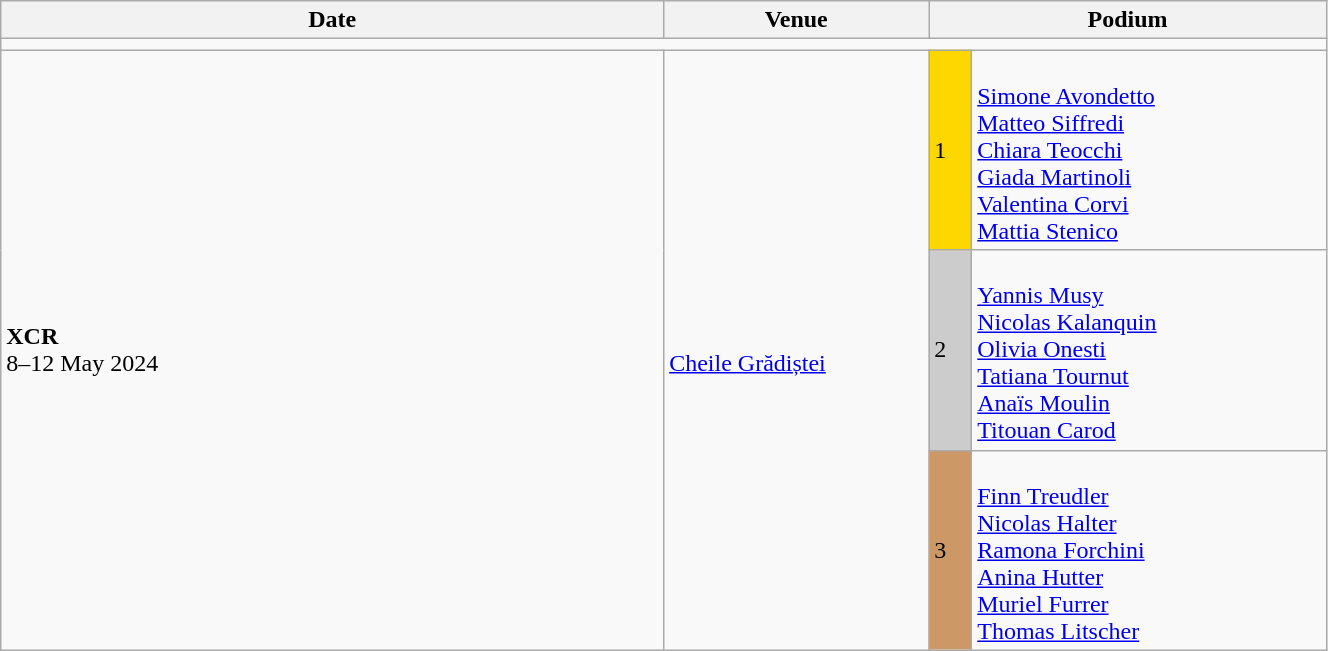<table class="wikitable" width=70%>
<tr>
<th>Date</th>
<th width=20%>Venue</th>
<th colspan=2 width=30%>Podium</th>
</tr>
<tr>
<td colspan=6></td>
</tr>
<tr>
<td rowspan=3><strong>XCR</strong> <br> 8–12 May 2024</td>
<td rowspan=3><br><a href='#'>Cheile Grădiștei</a></td>
<td bgcolor=FFD700>1</td>
<td><br><a href='#'>Simone Avondetto</a><br><a href='#'>Matteo Siffredi</a><br><a href='#'>Chiara Teocchi</a><br><a href='#'>Giada Martinoli</a><br><a href='#'>Valentina Corvi</a><br><a href='#'>Mattia Stenico</a></td>
</tr>
<tr>
<td bgcolor=CCCCCC>2</td>
<td><br><a href='#'>Yannis Musy</a><br><a href='#'>Nicolas Kalanquin</a><br><a href='#'>Olivia Onesti</a><br><a href='#'>Tatiana Tournut</a><br><a href='#'>Anaïs Moulin</a><br><a href='#'>Titouan Carod</a></td>
</tr>
<tr>
<td bgcolor=CC9966>3</td>
<td><br><a href='#'>Finn Treudler</a><br><a href='#'>Nicolas Halter</a><br><a href='#'>Ramona Forchini</a><br><a href='#'>Anina Hutter</a><br><a href='#'>Muriel Furrer</a><br><a href='#'>Thomas Litscher</a></td>
</tr>
</table>
